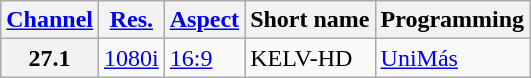<table class="wikitable">
<tr>
<th><a href='#'>Channel</a></th>
<th><a href='#'>Res.</a></th>
<th><a href='#'>Aspect</a></th>
<th>Short name</th>
<th>Programming</th>
</tr>
<tr>
<th scope = "row">27.1</th>
<td><a href='#'>1080i</a></td>
<td><a href='#'>16:9</a></td>
<td>KELV-HD</td>
<td><a href='#'>UniMás</a></td>
</tr>
</table>
